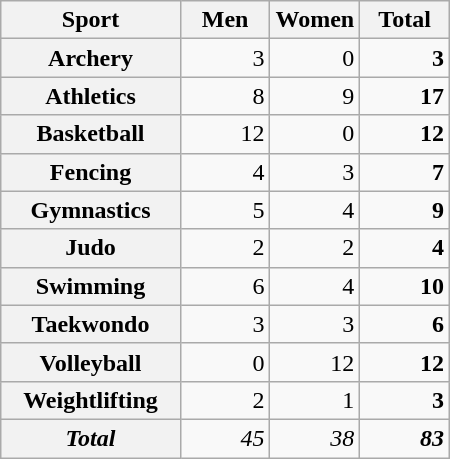<table class="wikitable" style="text-align:right;">
<tr>
<th>Sport</th>
<th>Men</th>
<th>Women</th>
<th>Total</th>
</tr>
<tr>
<th width=40%>Archery</th>
<td width=20%>3</td>
<td width=20%>0</td>
<td width=20%><strong>3</strong></td>
</tr>
<tr>
<th>Athletics</th>
<td>8</td>
<td>9</td>
<td><strong>17</strong></td>
</tr>
<tr>
<th>Basketball</th>
<td>12</td>
<td>0</td>
<td><strong>12</strong></td>
</tr>
<tr>
<th>Fencing</th>
<td>4</td>
<td>3</td>
<td><strong>7</strong></td>
</tr>
<tr>
<th>Gymnastics</th>
<td>5</td>
<td>4</td>
<td><strong>9</strong></td>
</tr>
<tr>
<th>Judo</th>
<td>2</td>
<td>2</td>
<td><strong>4</strong></td>
</tr>
<tr>
<th>Swimming</th>
<td>6</td>
<td>4</td>
<td><strong>10</strong></td>
</tr>
<tr>
<th>Taekwondo</th>
<td>3</td>
<td>3</td>
<td><strong>6</strong></td>
</tr>
<tr>
<th>Volleyball</th>
<td>0</td>
<td>12</td>
<td><strong>12</strong></td>
</tr>
<tr>
<th>Weightlifting</th>
<td>2</td>
<td>1</td>
<td><strong>3</strong></td>
</tr>
<tr>
<th><em>Total</em></th>
<td><em>45</em></td>
<td><em>38</em></td>
<td><strong><em>83</em></strong></td>
</tr>
</table>
